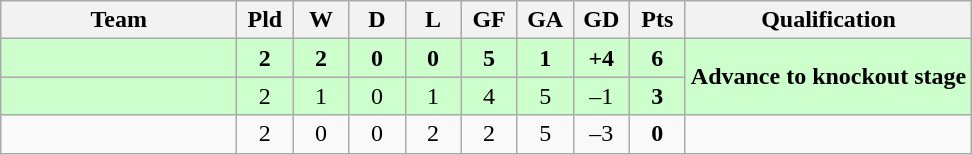<table class="wikitable" style="text-align:center;">
<tr>
<th width=150>Team</th>
<th width=30>Pld</th>
<th width=30>W</th>
<th width=30>D</th>
<th width=30>L</th>
<th width=30>GF</th>
<th width=30>GA</th>
<th width=30>GD</th>
<th width=30>Pts</th>
<th>Qualification</th>
</tr>
<tr bgcolor=#ccffcc>
<td align=left><strong></strong></td>
<td><strong>2</strong></td>
<td><strong>2</strong></td>
<td><strong>0</strong></td>
<td><strong>0</strong></td>
<td><strong>5</strong></td>
<td><strong>1</strong></td>
<td><strong>+4</strong></td>
<td><strong>6</strong></td>
<td rowspan=2><strong>Advance to knockout stage</strong></td>
</tr>
<tr bgcolor=#ccffcc>
<td align=left></td>
<td>2</td>
<td>1</td>
<td>0</td>
<td>1</td>
<td>4</td>
<td>5</td>
<td>–1</td>
<td><strong>3</strong></td>
</tr>
<tr>
<td align=left></td>
<td>2</td>
<td>0</td>
<td>0</td>
<td>2</td>
<td>2</td>
<td>5</td>
<td>–3</td>
<td><strong>0</strong></td>
<td></td>
</tr>
</table>
